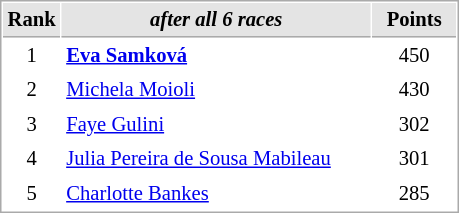<table cellspacing="1" cellpadding="3" style="border:1px solid #aaa; font-size:86%;">
<tr style="background:#e4e4e4;">
<th style="border-bottom:1px solid #aaa; width:10px;">Rank</th>
<th style="border-bottom:1px solid #aaa; width:200px;"><em>after all 6 races</em></th>
<th style="border-bottom:1px solid #aaa; width:50px;">Points</th>
</tr>
<tr>
<td align=center>1</td>
<td><strong> <a href='#'>Eva Samková</a></strong></td>
<td align=center>450</td>
</tr>
<tr>
<td align=center>2</td>
<td> <a href='#'>Michela Moioli</a></td>
<td align=center>430</td>
</tr>
<tr>
<td align=center>3</td>
<td> <a href='#'>Faye Gulini</a></td>
<td align=center>302</td>
</tr>
<tr>
<td align=center>4</td>
<td> <a href='#'>Julia Pereira de Sousa Mabileau</a></td>
<td align=center>301</td>
</tr>
<tr>
<td align=center>5</td>
<td> <a href='#'>Charlotte Bankes</a></td>
<td align=center>285</td>
</tr>
</table>
